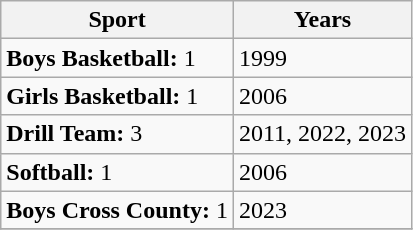<table class="wikitable">
<tr>
<th>Sport</th>
<th>Years</th>
</tr>
<tr>
<td><strong>Boys Basketball:</strong> 1</td>
<td>1999</td>
</tr>
<tr>
<td><strong>Girls Basketball:</strong> 1</td>
<td>2006</td>
</tr>
<tr>
<td><strong>Drill Team:</strong> 3</td>
<td>2011, 2022, 2023</td>
</tr>
<tr>
<td><strong>Softball:</strong> 1</td>
<td>2006</td>
</tr>
<tr>
<td><strong>Boys Cross County:</strong> 1</td>
<td>2023</td>
</tr>
<tr>
</tr>
</table>
